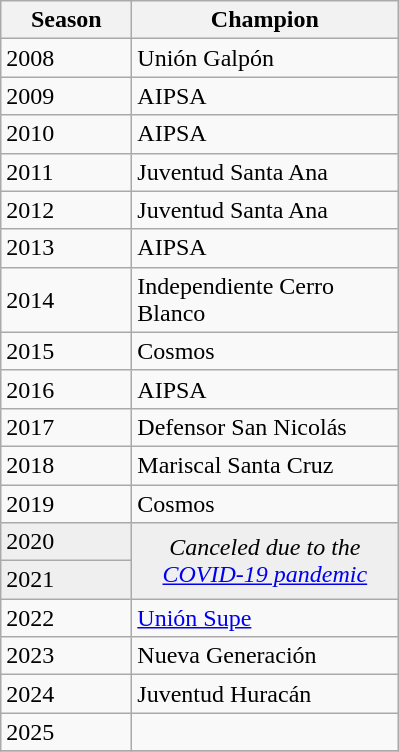<table class="wikitable sortable">
<tr>
<th width=80px>Season</th>
<th width=170px>Champion</th>
</tr>
<tr>
<td>2008</td>
<td>Unión Galpón</td>
</tr>
<tr>
<td>2009</td>
<td>AIPSA</td>
</tr>
<tr>
<td>2010</td>
<td>AIPSA</td>
</tr>
<tr>
<td>2011</td>
<td>Juventud Santa Ana</td>
</tr>
<tr>
<td>2012</td>
<td>Juventud Santa Ana</td>
</tr>
<tr>
<td>2013</td>
<td>AIPSA</td>
</tr>
<tr>
<td>2014</td>
<td>Independiente Cerro Blanco</td>
</tr>
<tr>
<td>2015</td>
<td>Cosmos</td>
</tr>
<tr>
<td>2016</td>
<td>AIPSA</td>
</tr>
<tr>
<td>2017</td>
<td>Defensor San Nicolás</td>
</tr>
<tr>
<td>2018</td>
<td>Mariscal Santa Cruz</td>
</tr>
<tr>
<td>2019</td>
<td>Cosmos</td>
</tr>
<tr bgcolor=#efefef>
<td>2020</td>
<td rowspan=2 colspan="1" align=center><em>Canceled due to the <a href='#'>COVID-19 pandemic</a></em></td>
</tr>
<tr bgcolor=#efefef>
<td>2021</td>
</tr>
<tr>
<td>2022</td>
<td><a href='#'>Unión Supe</a></td>
</tr>
<tr>
<td>2023</td>
<td>Nueva Generación</td>
</tr>
<tr>
<td>2024</td>
<td>Juventud Huracán</td>
</tr>
<tr>
<td>2025</td>
<td></td>
</tr>
<tr>
</tr>
</table>
